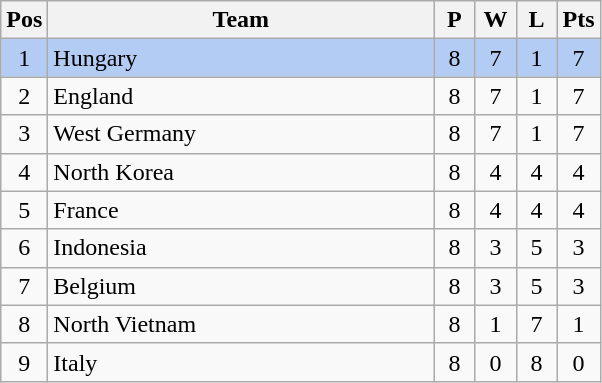<table class="wikitable" style="font-size: 100%">
<tr>
<th width=15>Pos</th>
<th width=250>Team</th>
<th width=20>P</th>
<th width=20>W</th>
<th width=20>L</th>
<th width=20>Pts</th>
</tr>
<tr align=center style="background: #b2ccf4;">
<td>1</td>
<td align="left"> Hungary</td>
<td>8</td>
<td>7</td>
<td>1</td>
<td>7</td>
</tr>
<tr align=center>
<td>2</td>
<td align="left"> England</td>
<td>8</td>
<td>7</td>
<td>1</td>
<td>7</td>
</tr>
<tr align=center>
<td>3</td>
<td align="left"> West Germany</td>
<td>8</td>
<td>7</td>
<td>1</td>
<td>7</td>
</tr>
<tr align=center>
<td>4</td>
<td align="left"> North Korea</td>
<td>8</td>
<td>4</td>
<td>4</td>
<td>4</td>
</tr>
<tr align=center>
<td>5</td>
<td align="left"> France</td>
<td>8</td>
<td>4</td>
<td>4</td>
<td>4</td>
</tr>
<tr align=center>
<td>6</td>
<td align="left"> Indonesia</td>
<td>8</td>
<td>3</td>
<td>5</td>
<td>3</td>
</tr>
<tr align=center>
<td>7</td>
<td align="left"> Belgium</td>
<td>8</td>
<td>3</td>
<td>5</td>
<td>3</td>
</tr>
<tr align=center>
<td>8</td>
<td align="left"> North Vietnam</td>
<td>8</td>
<td>1</td>
<td>7</td>
<td>1</td>
</tr>
<tr align=center>
<td>9</td>
<td align="left"> Italy</td>
<td>8</td>
<td>0</td>
<td>8</td>
<td>0</td>
</tr>
</table>
